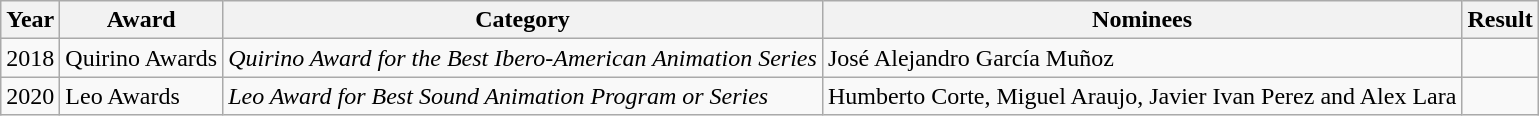<table class="wikitable">
<tr>
<th>Year</th>
<th>Award</th>
<th>Category</th>
<th>Nominees</th>
<th>Result</th>
</tr>
<tr>
<td rowspan="1">2018</td>
<td>Quirino Awards</td>
<td><em>Quirino Award for the Best Ibero-American Animation Series</em></td>
<td>José Alejandro García Muñoz</td>
<td></td>
</tr>
<tr>
<td rowspan="1">2020</td>
<td>Leo Awards</td>
<td><em>Leo Award for Best Sound Animation Program or Series</em></td>
<td>Humberto Corte, Miguel Araujo, Javier Ivan Perez and Alex Lara</td>
<td></td>
</tr>
</table>
